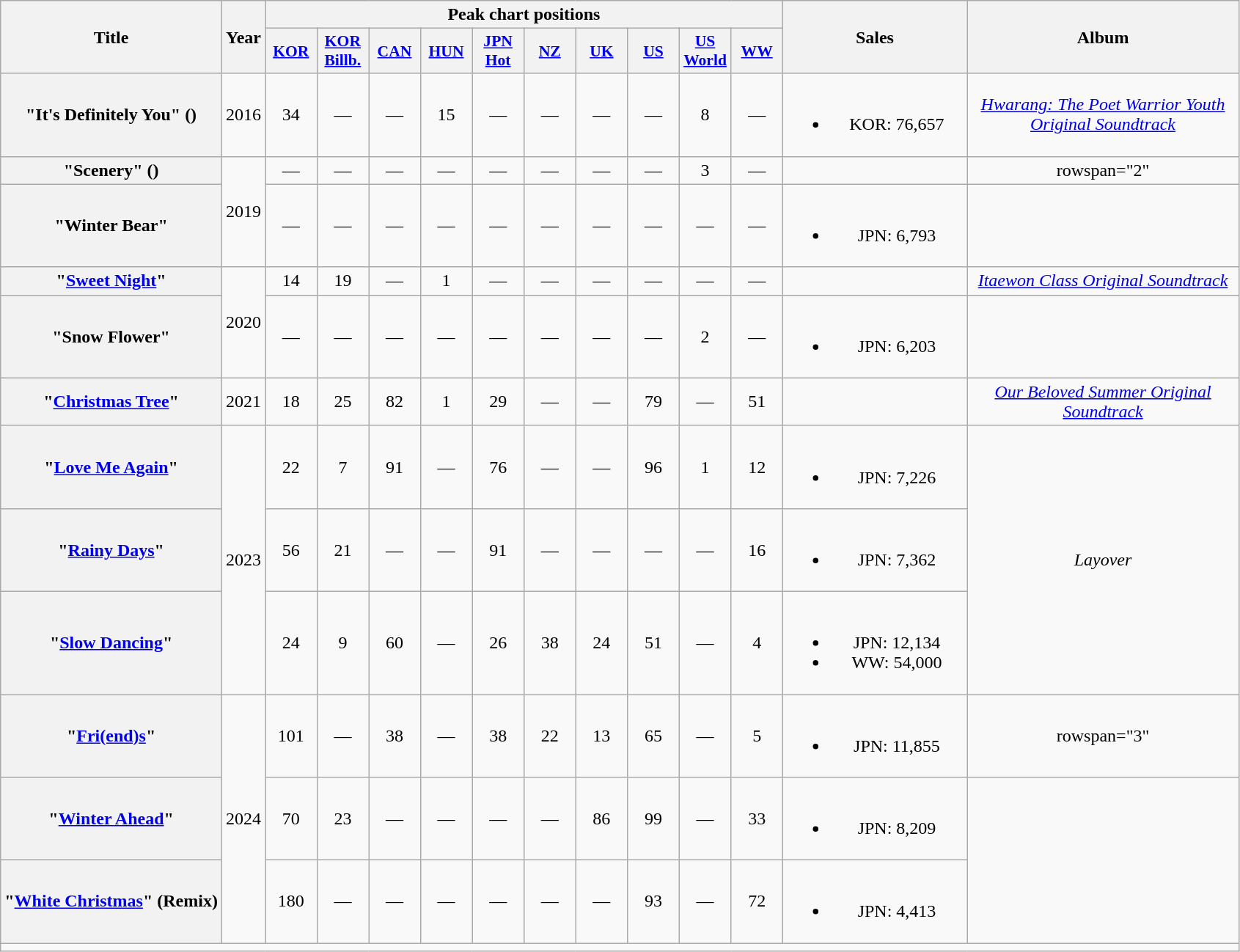<table class="wikitable plainrowheaders" style="text-align:center;">
<tr>
<th scope="col" rowspan="2">Title</th>
<th scope="col" rowspan="2">Year</th>
<th scope="col" colspan="10">Peak chart positions</th>
<th scope="col" rowspan="2" style="width:10em;">Sales</th>
<th scope="col" rowspan="2" style="width:15em;">Album</th>
</tr>
<tr>
<th scope="col" style="width:2.8em;font-size:90%;"><a href='#'>KOR</a><br></th>
<th scope="col" style="width:2.8em;font-size:90%;"><a href='#'>KOR<br>Billb.</a><br></th>
<th scope="col" style="width:2.8em;font-size:90%;"><a href='#'>CAN</a><br></th>
<th scope="col" style="width:2.8em;font-size:90%;"><a href='#'>HUN</a><br></th>
<th scope="col" style="width:2.8em;font-size:90%;"><a href='#'>JPN Hot</a><br></th>
<th scope="col" style="width:2.8em;font-size:90%;"><a href='#'>NZ</a><br></th>
<th scope="col" style="width:2.8em;font-size:90%;"><a href='#'>UK</a><br></th>
<th scope="col" style="width:2.8em;font-size:90%;"><a href='#'>US</a><br></th>
<th scope="col" style="width:2.8em;font-size:90%;"><a href='#'>US World</a><br></th>
<th scope="col" style="width:2.8em;font-size:90%;"><a href='#'>WW</a><br></th>
</tr>
<tr>
<th scope="row">"It's Definitely You" ()<br></th>
<td>2016</td>
<td>34</td>
<td>—</td>
<td>—</td>
<td>15</td>
<td>—</td>
<td>—</td>
<td>—</td>
<td>—</td>
<td>8</td>
<td>—</td>
<td><br><ul><li>KOR: 76,657</li></ul></td>
<td><em><a href='#'>Hwarang: The Poet Warrior Youth Original Soundtrack</a></em></td>
</tr>
<tr>
<th scope="row">"Scenery" ()</th>
<td rowspan="2">2019</td>
<td>—</td>
<td>—</td>
<td>—</td>
<td>—</td>
<td>—</td>
<td>—</td>
<td>—</td>
<td>—</td>
<td>3</td>
<td>—</td>
<td></td>
<td>rowspan="2" </td>
</tr>
<tr>
<th scope="row">"Winter Bear"</th>
<td>—</td>
<td>—</td>
<td>—</td>
<td>—</td>
<td>—</td>
<td>—</td>
<td>—</td>
<td>—</td>
<td>—</td>
<td>—</td>
<td><br><ul><li>JPN: 6,793</li></ul></td>
</tr>
<tr>
<th scope="row">"<a href='#'>Sweet Night</a>"</th>
<td rowspan="2">2020</td>
<td>14</td>
<td>19</td>
<td>—</td>
<td>1</td>
<td>—</td>
<td>—</td>
<td>—</td>
<td>—</td>
<td>—</td>
<td>—</td>
<td></td>
<td><em><a href='#'>Itaewon Class Original Soundtrack</a></em></td>
</tr>
<tr>
<th scope="row">"Snow Flower"<br></th>
<td>—</td>
<td>—</td>
<td>—</td>
<td>—</td>
<td>—</td>
<td>—</td>
<td>—</td>
<td>—</td>
<td>2</td>
<td>—</td>
<td><br><ul><li>JPN: 6,203</li></ul></td>
<td></td>
</tr>
<tr>
<th scope="row">"<a href='#'>Christmas Tree</a>"</th>
<td>2021</td>
<td>18</td>
<td>25</td>
<td>82</td>
<td>1</td>
<td>29</td>
<td>—</td>
<td>—</td>
<td>79</td>
<td>—</td>
<td>51</td>
<td></td>
<td><em><a href='#'>Our Beloved Summer Original Soundtrack</a></em></td>
</tr>
<tr>
<th scope="row">"<a href='#'>Love Me Again</a>"</th>
<td rowspan="3">2023</td>
<td>22</td>
<td>7</td>
<td>91</td>
<td>—</td>
<td>76</td>
<td>—</td>
<td>—</td>
<td>96</td>
<td>1</td>
<td>12</td>
<td><br><ul><li>JPN: 7,226</li></ul></td>
<td rowspan="3"><em>Layover</em></td>
</tr>
<tr>
<th scope="row">"<a href='#'>Rainy Days</a>"</th>
<td>56</td>
<td>21</td>
<td>—</td>
<td>—</td>
<td>91</td>
<td>—</td>
<td>—</td>
<td>—</td>
<td>—</td>
<td>16</td>
<td><br><ul><li>JPN: 7,362</li></ul></td>
</tr>
<tr>
<th scope="row">"<a href='#'>Slow Dancing</a>"</th>
<td>24</td>
<td>9</td>
<td>60</td>
<td>—</td>
<td>26</td>
<td>38</td>
<td>24</td>
<td>51</td>
<td>—</td>
<td>4</td>
<td><br><ul><li>JPN: 12,134</li><li>WW: 54,000</li></ul></td>
</tr>
<tr>
<th scope="row">"<a href='#'>Fri(end)s</a>"</th>
<td rowspan="3">2024</td>
<td>101</td>
<td>—</td>
<td>38</td>
<td>—</td>
<td>38</td>
<td>22</td>
<td>13</td>
<td>65</td>
<td>—</td>
<td>5</td>
<td><br><ul><li>JPN: 11,855</li></ul></td>
<td>rowspan="3" </td>
</tr>
<tr>
<th scope="row">"<a href='#'>Winter Ahead</a>"<br></th>
<td>70</td>
<td>23</td>
<td>—</td>
<td>—</td>
<td>—</td>
<td>—</td>
<td>86</td>
<td>99</td>
<td>—</td>
<td>33</td>
<td><br><ul><li>JPN: 8,209</li></ul></td>
</tr>
<tr>
<th scope="row">"<a href='#'>White Christmas</a>" (Remix)<br></th>
<td>180</td>
<td>—</td>
<td>—</td>
<td>—</td>
<td>—</td>
<td>—</td>
<td>—</td>
<td>93</td>
<td>—</td>
<td>72</td>
<td><br><ul><li>JPN: 4,413</li></ul></td>
</tr>
<tr>
<td colspan="14"></td>
</tr>
</table>
